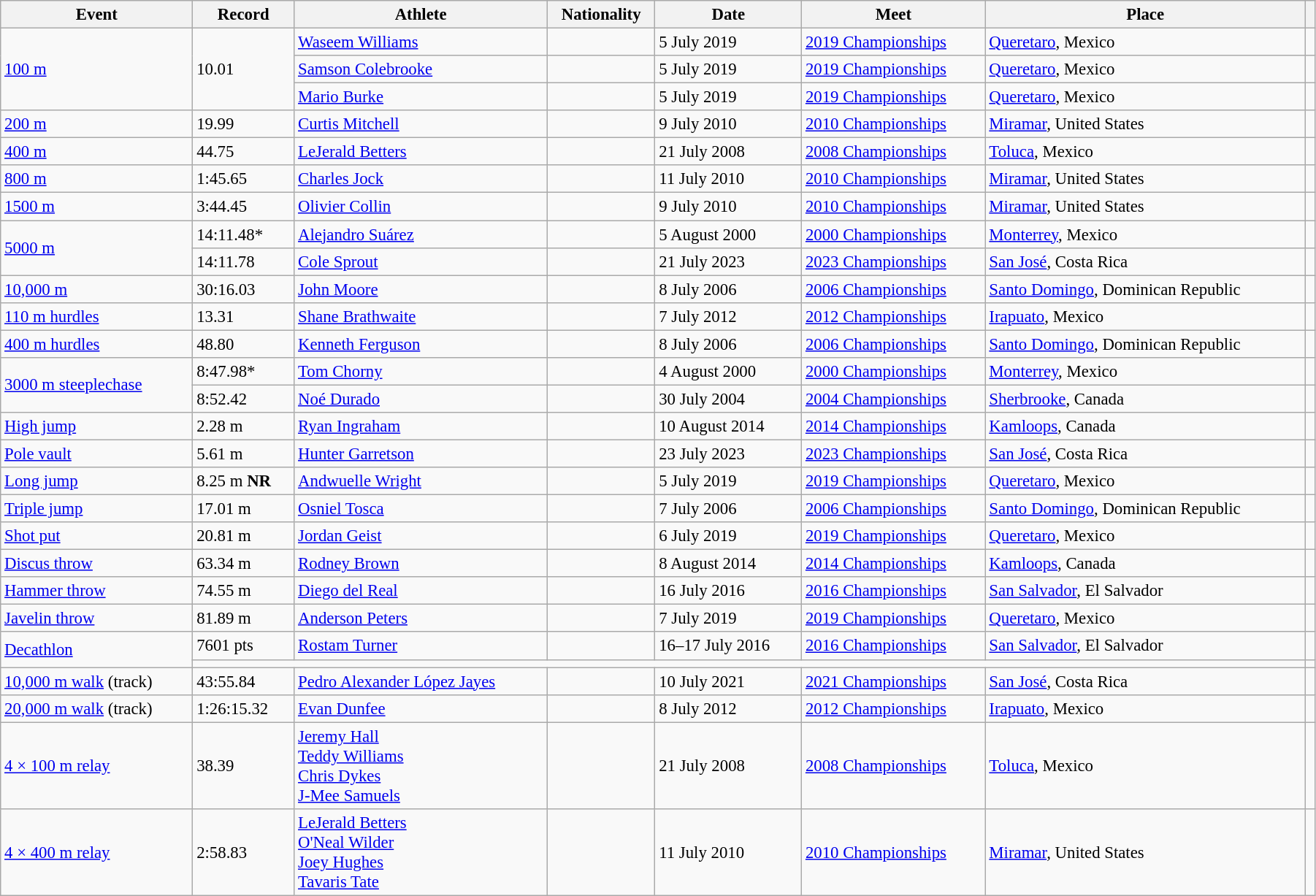<table class="wikitable" style="font-size:95%; width: 95%;">
<tr>
<th>Event</th>
<th>Record</th>
<th>Athlete</th>
<th>Nationality</th>
<th>Date</th>
<th>Meet</th>
<th>Place</th>
<th></th>
</tr>
<tr>
<td rowspan=3><a href='#'>100 m</a></td>
<td rowspan=3>10.01  </td>
<td><a href='#'>Waseem Williams</a></td>
<td></td>
<td>5 July 2019</td>
<td><a href='#'>2019 Championships</a></td>
<td><a href='#'>Queretaro</a>, Mexico</td>
<td></td>
</tr>
<tr>
<td><a href='#'>Samson Colebrooke</a></td>
<td></td>
<td>5 July 2019</td>
<td><a href='#'>2019 Championships</a></td>
<td><a href='#'>Queretaro</a>, Mexico</td>
<td></td>
</tr>
<tr>
<td><a href='#'>Mario Burke</a></td>
<td></td>
<td>5 July 2019</td>
<td><a href='#'>2019 Championships</a></td>
<td><a href='#'>Queretaro</a>, Mexico</td>
<td></td>
</tr>
<tr>
<td><a href='#'>200 m</a></td>
<td>19.99 </td>
<td><a href='#'>Curtis Mitchell</a></td>
<td></td>
<td>9 July 2010</td>
<td><a href='#'>2010 Championships</a></td>
<td><a href='#'>Miramar</a>, United States</td>
<td></td>
</tr>
<tr>
<td><a href='#'>400 m</a></td>
<td>44.75 </td>
<td><a href='#'>LeJerald Betters</a></td>
<td></td>
<td>21 July 2008</td>
<td><a href='#'>2008 Championships</a></td>
<td><a href='#'>Toluca</a>, Mexico</td>
<td></td>
</tr>
<tr>
<td><a href='#'>800 m</a></td>
<td>1:45.65</td>
<td><a href='#'>Charles Jock</a></td>
<td></td>
<td>11 July 2010</td>
<td><a href='#'>2010 Championships</a></td>
<td><a href='#'>Miramar</a>, United States</td>
<td></td>
</tr>
<tr>
<td><a href='#'>1500 m</a></td>
<td>3:44.45</td>
<td><a href='#'>Olivier Collin</a></td>
<td></td>
<td>9 July 2010</td>
<td><a href='#'>2010 Championships</a></td>
<td><a href='#'>Miramar</a>, United States</td>
<td></td>
</tr>
<tr>
<td rowspan = "2"><a href='#'>5000 m</a></td>
<td>14:11.48*</td>
<td><a href='#'>Alejandro Suárez</a></td>
<td></td>
<td>5 August 2000</td>
<td><a href='#'>2000 Championships</a></td>
<td><a href='#'>Monterrey</a>, Mexico</td>
<td></td>
</tr>
<tr>
<td>14:11.78</td>
<td><a href='#'>Cole Sprout</a></td>
<td></td>
<td>21 July 2023</td>
<td><a href='#'>2023 Championships</a></td>
<td><a href='#'>San José</a>, Costa Rica</td>
<td></td>
</tr>
<tr>
<td><a href='#'>10,000 m</a></td>
<td>30:16.03</td>
<td><a href='#'>John Moore</a></td>
<td></td>
<td>8 July 2006</td>
<td><a href='#'>2006 Championships</a></td>
<td><a href='#'>Santo Domingo</a>, Dominican Republic</td>
<td></td>
</tr>
<tr>
<td><a href='#'>110 m hurdles</a></td>
<td>13.31  </td>
<td><a href='#'>Shane Brathwaite</a></td>
<td></td>
<td>7 July 2012</td>
<td><a href='#'>2012 Championships</a></td>
<td><a href='#'>Irapuato</a>, Mexico</td>
<td></td>
</tr>
<tr>
<td><a href='#'>400 m hurdles</a></td>
<td>48.80</td>
<td><a href='#'>Kenneth Ferguson</a></td>
<td></td>
<td>8 July 2006</td>
<td><a href='#'>2006 Championships</a></td>
<td><a href='#'>Santo Domingo</a>, Dominican Republic</td>
<td></td>
</tr>
<tr>
<td rowspan=2><a href='#'>3000 m steeplechase</a></td>
<td>8:47.98*</td>
<td><a href='#'>Tom Chorny</a></td>
<td></td>
<td>4 August 2000</td>
<td><a href='#'>2000 Championships</a></td>
<td><a href='#'>Monterrey</a>, Mexico</td>
<td></td>
</tr>
<tr>
<td>8:52.42</td>
<td><a href='#'>Noé Durado</a></td>
<td></td>
<td>30 July 2004</td>
<td><a href='#'>2004 Championships</a></td>
<td><a href='#'>Sherbrooke</a>, Canada</td>
<td></td>
</tr>
<tr>
<td><a href='#'>High jump</a></td>
<td>2.28 m</td>
<td><a href='#'>Ryan Ingraham</a></td>
<td></td>
<td>10 August 2014</td>
<td><a href='#'>2014 Championships</a></td>
<td><a href='#'>Kamloops</a>, Canada</td>
<td></td>
</tr>
<tr>
<td><a href='#'>Pole vault</a></td>
<td>5.61 m</td>
<td><a href='#'>Hunter Garretson</a></td>
<td></td>
<td>23 July 2023</td>
<td><a href='#'>2023 Championships</a></td>
<td><a href='#'>San José</a>, Costa Rica</td>
<td></td>
</tr>
<tr>
<td><a href='#'>Long jump</a></td>
<td>8.25 m   <strong>NR</strong></td>
<td><a href='#'>Andwuelle Wright</a></td>
<td></td>
<td>5 July 2019</td>
<td><a href='#'>2019 Championships</a></td>
<td><a href='#'>Queretaro</a>, Mexico</td>
<td></td>
</tr>
<tr>
<td><a href='#'>Triple jump</a></td>
<td>17.01 m </td>
<td><a href='#'>Osniel Tosca</a></td>
<td></td>
<td>7 July 2006</td>
<td><a href='#'>2006 Championships</a></td>
<td><a href='#'>Santo Domingo</a>, Dominican Republic</td>
<td></td>
</tr>
<tr>
<td><a href='#'>Shot put</a></td>
<td>20.81 m </td>
<td><a href='#'>Jordan Geist</a></td>
<td></td>
<td>6 July 2019</td>
<td><a href='#'>2019 Championships</a></td>
<td><a href='#'>Queretaro</a>, Mexico</td>
<td></td>
</tr>
<tr>
<td><a href='#'>Discus throw</a></td>
<td>63.34 m</td>
<td><a href='#'>Rodney Brown</a></td>
<td></td>
<td>8 August 2014</td>
<td><a href='#'>2014 Championships</a></td>
<td><a href='#'>Kamloops</a>, Canada</td>
<td></td>
</tr>
<tr>
<td><a href='#'>Hammer throw</a></td>
<td>74.55 m</td>
<td><a href='#'>Diego del Real</a></td>
<td></td>
<td>16 July 2016</td>
<td><a href='#'>2016 Championships</a></td>
<td><a href='#'>San Salvador</a>, El Salvador</td>
<td></td>
</tr>
<tr>
<td><a href='#'>Javelin throw</a></td>
<td>81.89 m </td>
<td><a href='#'>Anderson Peters</a></td>
<td></td>
<td>7 July 2019</td>
<td><a href='#'>2019 Championships</a></td>
<td><a href='#'>Queretaro</a>, Mexico</td>
<td></td>
</tr>
<tr>
<td rowspan=2><a href='#'>Decathlon</a></td>
<td>7601 pts</td>
<td><a href='#'>Rostam Turner</a></td>
<td></td>
<td>16–17 July 2016</td>
<td><a href='#'>2016 Championships</a></td>
<td><a href='#'>San Salvador</a>, El Salvador</td>
<td></td>
</tr>
<tr>
<td colspan=6></td>
<td></td>
</tr>
<tr>
<td><a href='#'>10,000 m walk</a> (track)</td>
<td>43:55.84</td>
<td><a href='#'>Pedro Alexander López Jayes</a></td>
<td></td>
<td>10 July 2021</td>
<td><a href='#'>2021 Championships</a></td>
<td><a href='#'>San José</a>, Costa Rica</td>
<td></td>
</tr>
<tr>
<td><a href='#'>20,000 m walk</a> (track)</td>
<td>1:26:15.32 </td>
<td><a href='#'>Evan Dunfee</a></td>
<td></td>
<td>8 July 2012</td>
<td><a href='#'>2012 Championships</a></td>
<td><a href='#'>Irapuato</a>, Mexico</td>
<td></td>
</tr>
<tr>
<td><a href='#'>4 × 100 m relay</a></td>
<td>38.39 </td>
<td><a href='#'>Jeremy Hall</a> <br> <a href='#'>Teddy Williams</a> <br> <a href='#'>Chris Dykes</a> <br> <a href='#'>J-Mee Samuels</a></td>
<td></td>
<td>21 July 2008</td>
<td><a href='#'>2008 Championships</a></td>
<td><a href='#'>Toluca</a>, Mexico</td>
<td></td>
</tr>
<tr>
<td><a href='#'>4 × 400 m relay</a></td>
<td>2:58.83</td>
<td><a href='#'>LeJerald Betters</a><br><a href='#'>O'Neal Wilder</a><br><a href='#'>Joey Hughes</a><br><a href='#'>Tavaris Tate</a></td>
<td></td>
<td>11 July 2010</td>
<td><a href='#'>2010 Championships</a></td>
<td><a href='#'>Miramar</a>, United States</td>
<td></td>
</tr>
</table>
